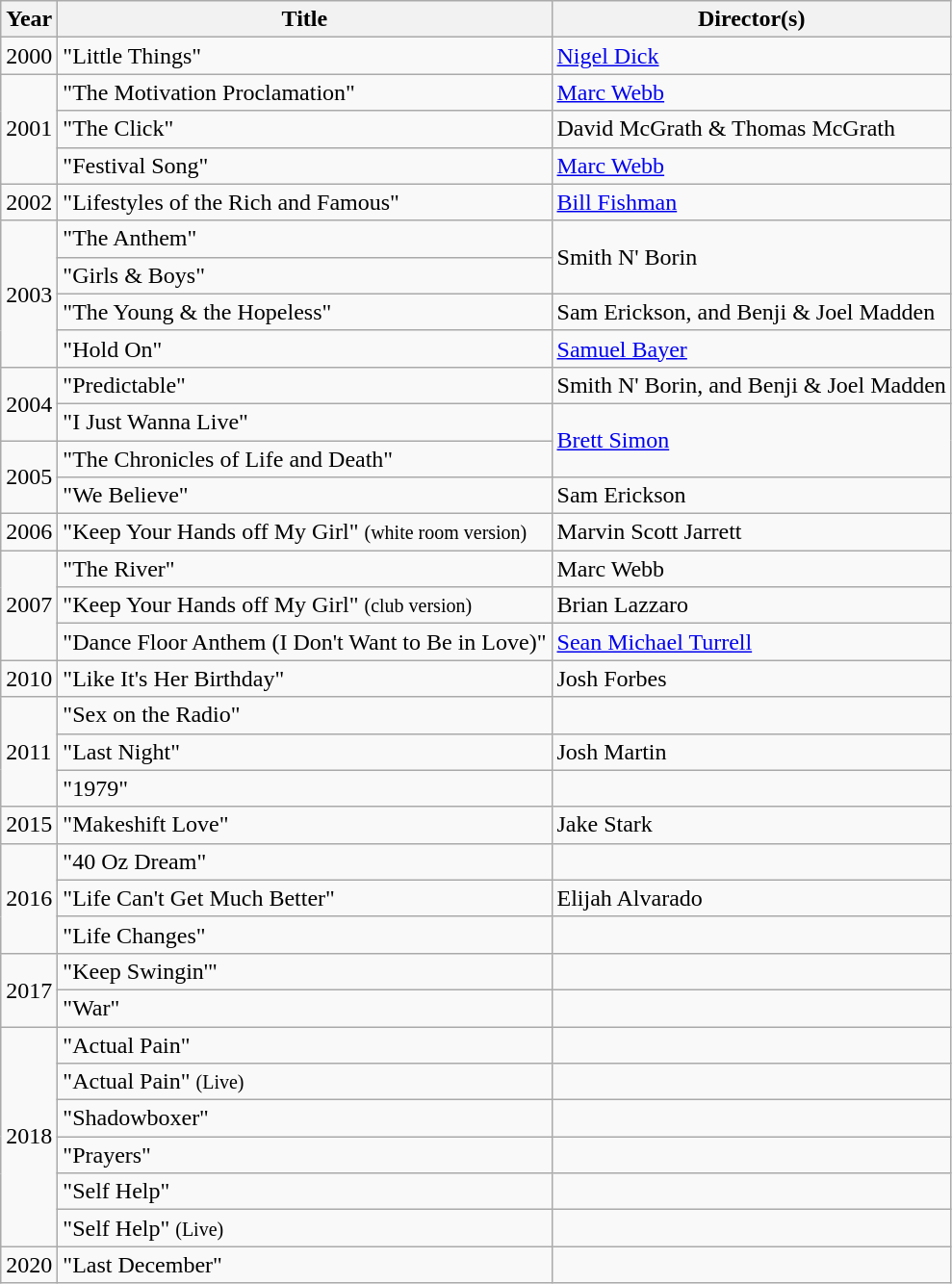<table class="wikitable">
<tr>
<th>Year</th>
<th>Title</th>
<th>Director(s)</th>
</tr>
<tr>
<td>2000</td>
<td>"Little Things"</td>
<td><a href='#'>Nigel Dick</a></td>
</tr>
<tr>
<td rowspan="3">2001</td>
<td>"The Motivation Proclamation"</td>
<td><a href='#'>Marc Webb</a></td>
</tr>
<tr>
<td>"The Click"</td>
<td>David McGrath & Thomas McGrath</td>
</tr>
<tr>
<td>"Festival Song"</td>
<td><a href='#'>Marc Webb</a></td>
</tr>
<tr>
<td>2002</td>
<td>"Lifestyles of the Rich and Famous"</td>
<td><a href='#'>Bill Fishman</a></td>
</tr>
<tr>
<td rowspan="4">2003</td>
<td>"The Anthem"</td>
<td rowspan="2">Smith N' Borin</td>
</tr>
<tr>
<td>"Girls & Boys"</td>
</tr>
<tr>
<td>"The Young & the Hopeless"</td>
<td>Sam Erickson, and Benji & Joel Madden</td>
</tr>
<tr>
<td>"Hold On"</td>
<td><a href='#'>Samuel Bayer</a></td>
</tr>
<tr>
<td rowspan="2">2004</td>
<td>"Predictable"</td>
<td>Smith N' Borin, and Benji & Joel Madden</td>
</tr>
<tr>
<td>"I Just Wanna Live"</td>
<td rowspan="2"><a href='#'>Brett Simon</a></td>
</tr>
<tr>
<td rowspan="2">2005</td>
<td>"The Chronicles of Life and Death"</td>
</tr>
<tr>
<td>"We Believe"</td>
<td>Sam Erickson</td>
</tr>
<tr>
<td>2006</td>
<td>"Keep Your Hands off My Girl" <small>(white room version)</small></td>
<td>Marvin Scott Jarrett</td>
</tr>
<tr>
<td rowspan="3">2007</td>
<td>"The River"</td>
<td>Marc Webb</td>
</tr>
<tr>
<td>"Keep Your Hands off My Girl" <small>(club version)</small></td>
<td>Brian Lazzaro</td>
</tr>
<tr>
<td>"Dance Floor Anthem (I Don't Want to Be in Love)"</td>
<td><a href='#'>Sean Michael Turrell</a></td>
</tr>
<tr>
<td>2010</td>
<td>"Like It's Her Birthday"</td>
<td>Josh Forbes</td>
</tr>
<tr>
<td rowspan="3">2011</td>
<td>"Sex on the Radio"</td>
<td></td>
</tr>
<tr>
<td>"Last Night"</td>
<td>Josh Martin</td>
</tr>
<tr>
<td>"1979"</td>
<td></td>
</tr>
<tr>
<td>2015</td>
<td>"Makeshift Love"</td>
<td>Jake Stark</td>
</tr>
<tr>
<td rowspan="3">2016</td>
<td>"40 Oz Dream"</td>
<td></td>
</tr>
<tr>
<td>"Life Can't Get Much Better"</td>
<td>Elijah Alvarado</td>
</tr>
<tr>
<td>"Life Changes"</td>
<td></td>
</tr>
<tr>
<td rowspan="2">2017</td>
<td>"Keep Swingin'"</td>
<td></td>
</tr>
<tr>
<td>"War"</td>
<td></td>
</tr>
<tr>
<td rowspan="6">2018</td>
<td>"Actual Pain"</td>
<td></td>
</tr>
<tr>
<td>"Actual Pain" <small>(Live)</small></td>
<td></td>
</tr>
<tr>
<td>"Shadowboxer"</td>
<td></td>
</tr>
<tr>
<td>"Prayers"</td>
<td></td>
</tr>
<tr>
<td>"Self Help"</td>
<td></td>
</tr>
<tr>
<td>"Self Help" <small>(Live)</small></td>
<td></td>
</tr>
<tr>
<td>2020</td>
<td>"Last December"</td>
<td></td>
</tr>
</table>
